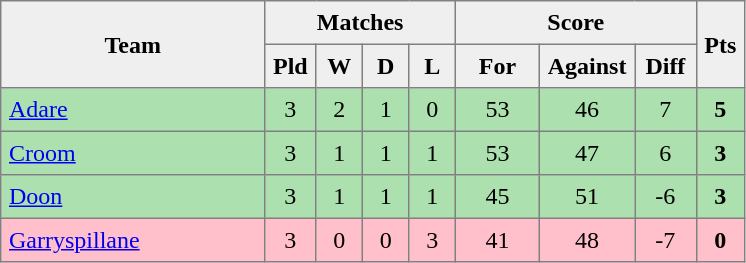<table style=border-collapse:collapse border=1 cellspacing=0 cellpadding=5>
<tr align=center bgcolor=#efefef>
<th rowspan=2 width=165>Team</th>
<th colspan=4>Matches</th>
<th colspan=3>Score</th>
<th rowspan=2width=20>Pts</th>
</tr>
<tr align=center bgcolor=#efefef>
<th width=20>Pld</th>
<th width=20>W</th>
<th width=20>D</th>
<th width=20>L</th>
<th width=45>For</th>
<th width=45>Against</th>
<th width=30>Diff</th>
</tr>
<tr align=center style="background:#ACE1AF;">
<td style="text-align:left;"><a href='#'>Adare</a></td>
<td>3</td>
<td>2</td>
<td>1</td>
<td>0</td>
<td>53</td>
<td>46</td>
<td>7</td>
<td><strong>5</strong></td>
</tr>
<tr align=center style="background:#ACE1AF;">
<td style="text-align:left;"><a href='#'>Croom</a></td>
<td>3</td>
<td>1</td>
<td>1</td>
<td>1</td>
<td>53</td>
<td>47</td>
<td>6</td>
<td><strong>3</strong></td>
</tr>
<tr align=center style="background:#ACE1AF;">
<td style="text-align:left;"><a href='#'>Doon</a></td>
<td>3</td>
<td>1</td>
<td>1</td>
<td>1</td>
<td>45</td>
<td>51</td>
<td>-6</td>
<td><strong>3</strong></td>
</tr>
<tr align=center style="background:#FFC0CB;">
<td style="text-align:left;"><a href='#'>Garryspillane</a></td>
<td>3</td>
<td>0</td>
<td>0</td>
<td>3</td>
<td>41</td>
<td>48</td>
<td>-7</td>
<td><strong>0</strong></td>
</tr>
</table>
